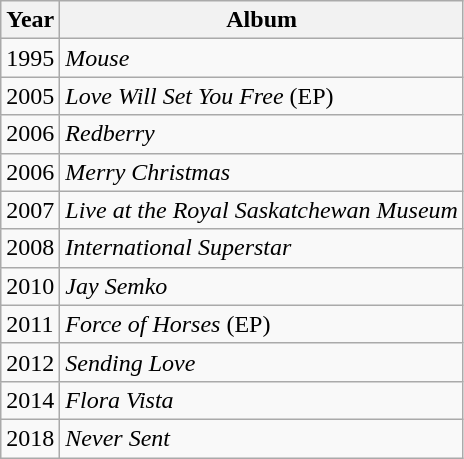<table class="wikitable">
<tr>
<th>Year</th>
<th>Album</th>
</tr>
<tr>
<td>1995</td>
<td><em>Mouse</em></td>
</tr>
<tr>
<td>2005</td>
<td><em>Love Will Set You Free</em> (EP)</td>
</tr>
<tr>
<td>2006</td>
<td><em>Redberry</em></td>
</tr>
<tr>
<td>2006</td>
<td><em>Merry Christmas</em></td>
</tr>
<tr>
<td>2007</td>
<td><em>Live at the Royal Saskatchewan Museum</em></td>
</tr>
<tr>
<td>2008</td>
<td><em>International Superstar</em></td>
</tr>
<tr>
<td>2010</td>
<td><em>Jay Semko</em></td>
</tr>
<tr>
<td>2011</td>
<td><em>Force of Horses</em> (EP)</td>
</tr>
<tr>
<td>2012</td>
<td><em>Sending Love</em></td>
</tr>
<tr>
<td>2014</td>
<td><em>Flora Vista</em></td>
</tr>
<tr>
<td>2018</td>
<td><em>Never Sent</em></td>
</tr>
</table>
